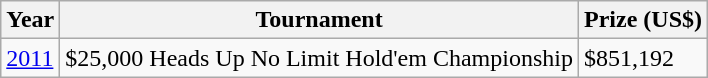<table class = "wikitable">
<tr>
<th>Year</th>
<th>Tournament</th>
<th>Prize (US$)</th>
</tr>
<tr>
<td><a href='#'>2011</a></td>
<td>$25,000 Heads Up No Limit Hold'em Championship</td>
<td>$851,192</td>
</tr>
</table>
